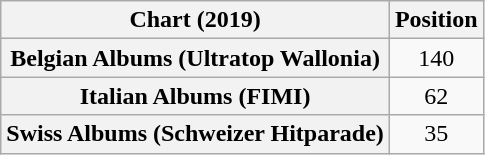<table class="wikitable sortable plainrowheaders" style="text-align:center">
<tr>
<th scope="col">Chart (2019)</th>
<th scope="col">Position</th>
</tr>
<tr>
<th scope="row">Belgian Albums (Ultratop Wallonia)</th>
<td>140</td>
</tr>
<tr>
<th scope="row">Italian Albums (FIMI)</th>
<td>62</td>
</tr>
<tr>
<th scope="row">Swiss Albums (Schweizer Hitparade)</th>
<td>35</td>
</tr>
</table>
